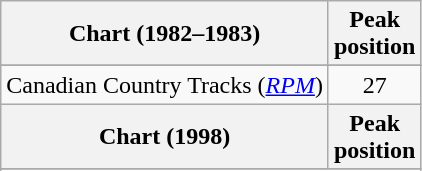<table class="wikitable sortable">
<tr>
<th align="left">Chart (1982–1983)</th>
<th style="text-align:center;">Peak<br>position</th>
</tr>
<tr>
</tr>
<tr>
<td align="left">Canadian Country Tracks (<em><a href='#'>RPM</a></em>)</td>
<td style="text-align:center;">27</td>
</tr>
<tr>
<th align="left">Chart (1998)</th>
<th style="text-align:center;">Peak<br>position</th>
</tr>
<tr>
</tr>
<tr>
</tr>
</table>
